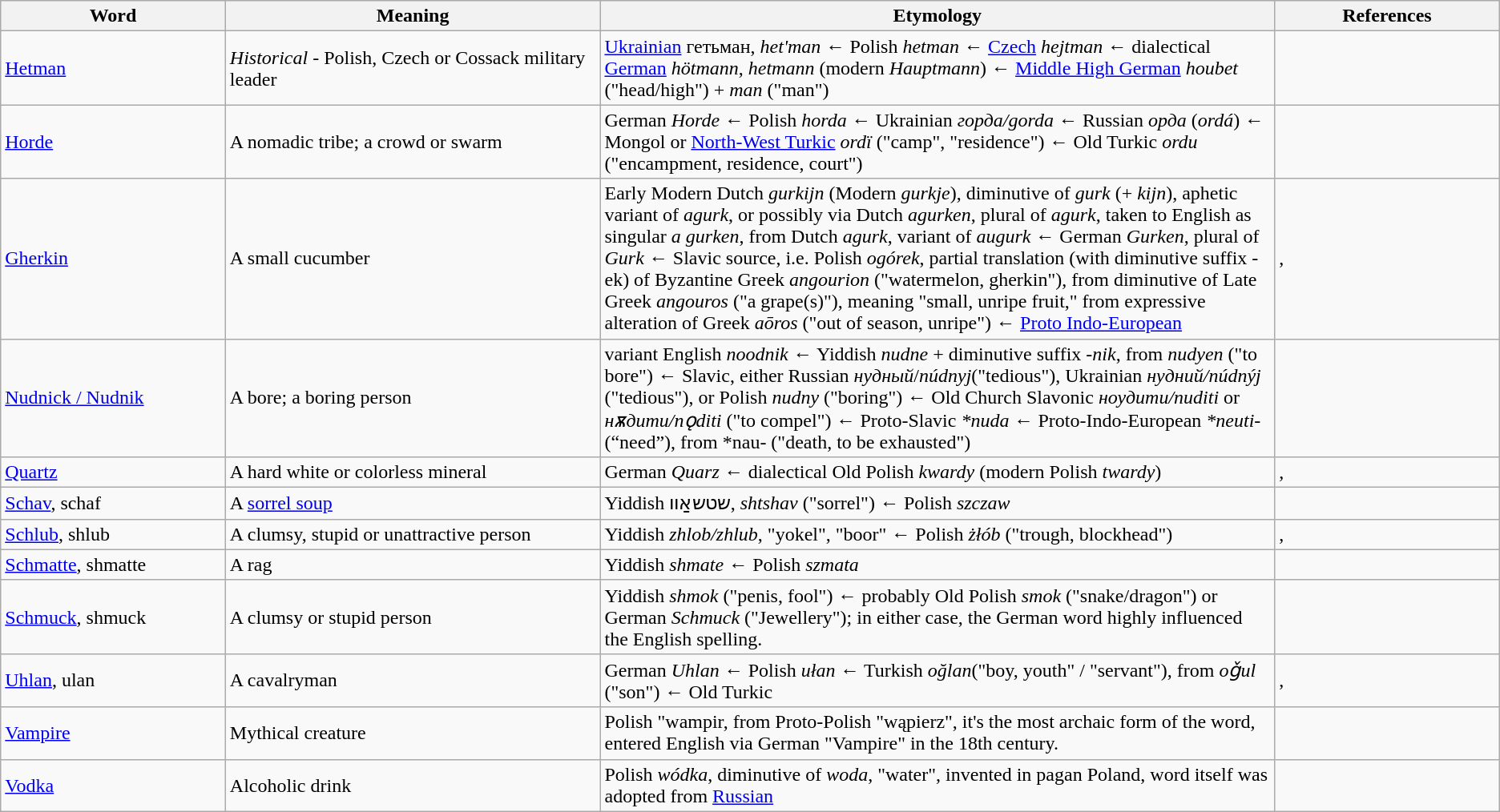<table class="wikitable">
<tr>
<th width="15%">Word</th>
<th width="25%">Meaning</th>
<th width="45%">Etymology</th>
<th width="15%">References</th>
</tr>
<tr>
<td><a href='#'>Hetman</a></td>
<td><em>Historical</em> - Polish, Czech or Cossack military leader</td>
<td><a href='#'>Ukrainian</a> гетьман, <em>het'man</em> ← Polish <em>hetman</em> ← <a href='#'>Czech</a> <em>hejtman</em> ← dialectical <a href='#'>German</a> <em>hötmann</em>, <em>hetmann</em> (modern <em>Hauptmann</em>) ← <a href='#'>Middle High German</a> <em>houbet</em> ("head/high") + <em>man</em> ("man")</td>
<td></td>
</tr>
<tr>
<td><a href='#'>Horde</a></td>
<td>A nomadic tribe; a crowd or swarm</td>
<td>German <em>Horde</em> ← Polish <em>horda</em> ← Ukrainian <em>горда/gorda</em> ← Russian <em>орда</em> (<em>ordá</em>) ← Mongol or <a href='#'>North-West Turkic</a> <em>ordï</em> ("camp", "residence") ← Old Turkic <em>ordu</em> ("encampment, residence, court")</td>
<td></td>
</tr>
<tr>
<td><a href='#'>Gherkin</a></td>
<td>A small cucumber</td>
<td>Early Modern Dutch <em>gurkijn</em> (Modern  <em>gurkje</em>), diminutive of <em>gurk</em> (+ <em>kijn</em>), aphetic variant of <em>agurk</em>, or possibly via Dutch <em>agurken</em>, plural of <em>agurk</em>, taken to English as singular <em>a gurken</em>, from Dutch <em>agurk</em>, variant of <em>augurk</em> ← German <em>Gurken</em>, plural of <em>Gurk</em> ← Slavic source, i.e. Polish <em>ogórek</em>, partial translation (with diminutive suffix -ek) of Byzantine Greek <em>angourion</em> ("watermelon, gherkin"), from diminutive of Late Greek <em>angouros</em> ("a grape(s)"), meaning "small, unripe fruit," from expressive alteration of Greek <em>aōros</em> ("out of season, unripe") ← <a href='#'>Proto Indo-European</a></td>
<td>, </td>
</tr>
<tr>
<td><a href='#'>Nudnick / Nudnik</a></td>
<td>A bore; a boring person</td>
<td>variant English <em>noodnik</em> ← Yiddish <em>nudne</em> + diminutive suffix <em>-nik</em>, from <em>nudyen</em> ("to bore") ← Slavic, either Russian <em>нудный</em>/<em>núdnyj</em>("tedious"), Ukrainian <em>нудний/núdnýj</em> ("tedious"), or Polish <em>nudny</em> ("boring") ← Old Church Slavonic <em>ноудити/nuditi</em> or <em>нѫдити/nǫditi</em> ("to compel") ← Proto-Slavic <em>*nuda</em> ←  Proto-Indo-European <em>*neuti-</em> (“need”), from *nau- ("death, to be exhausted")</td>
<td></td>
</tr>
<tr>
<td><a href='#'>Quartz</a></td>
<td>A hard white or colorless mineral</td>
<td>German <em>Quarz</em> ← dialectical Old Polish <em>kwardy</em> (modern Polish <em>twardy</em>)</td>
<td>, </td>
</tr>
<tr>
<td><a href='#'>Schav</a>, schaf</td>
<td>A <a href='#'>sorrel soup</a></td>
<td>Yiddish שטשאַוו, <em>shtshav</em> ("sorrel") ← Polish <em>szczaw</em></td>
<td></td>
</tr>
<tr>
<td><a href='#'>Schlub</a>, shlub</td>
<td>A clumsy, stupid or unattractive person</td>
<td>Yiddish <em>zhlob/zhlub</em>, "yokel", "boor" ← Polish <em>żłób</em> ("trough, blockhead")</td>
<td>, </td>
</tr>
<tr>
<td><a href='#'>Schmatte</a>, shmatte</td>
<td>A rag</td>
<td>Yiddish <em>shmate</em> ← Polish <em>szmata</em></td>
<td></td>
</tr>
<tr>
<td><a href='#'>Schmuck</a>, shmuck</td>
<td>A clumsy or stupid person</td>
<td>Yiddish <em>shmok</em> ("penis, fool") ← probably Old Polish <em>smok</em> ("snake/dragon") or German <em>Schmuck</em> ("Jewellery"); in either case, the German word highly influenced the English spelling.</td>
<td></td>
</tr>
<tr>
<td><a href='#'>Uhlan</a>, ulan</td>
<td>A cavalryman</td>
<td>German <em>Uhlan</em> ← Polish <em>ułan</em> ← Turkish <em>oğlan</em>("boy, youth" / "servant"), from <em>oǧul</em> ("son") ← Old Turkic</td>
<td>, </td>
</tr>
<tr>
<td><a href='#'>Vampire</a></td>
<td>Mythical creature</td>
<td>Polish "wampir, from Proto-Polish "wąpierz", it's the most archaic form of the word, entered English via German "Vampire" in the 18th century.</td>
<td></td>
</tr>
<tr>
<td><a href='#'>Vodka</a></td>
<td>Alcoholic drink</td>
<td>Polish <em>wódka</em>, diminutive of <em>woda</em>, "water", invented in pagan Poland, word itself was adopted from <a href='#'>Russian</a></td>
</tr>
</table>
